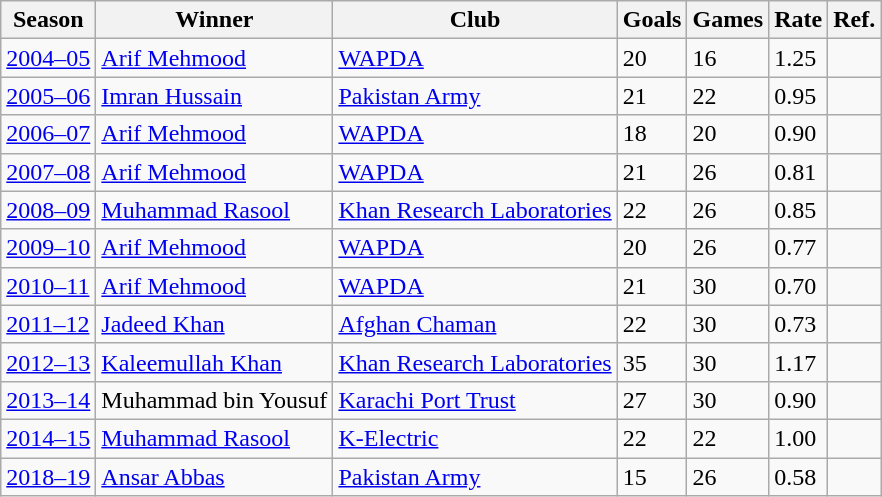<table class="wikitable sortable">
<tr>
<th>Season</th>
<th>Winner</th>
<th>Club</th>
<th>Goals</th>
<th>Games</th>
<th>Rate</th>
<th>Ref.</th>
</tr>
<tr>
<td><a href='#'>2004–05</a></td>
<td> <a href='#'>Arif Mehmood</a></td>
<td><a href='#'>WAPDA</a></td>
<td>20</td>
<td>16</td>
<td>1.25</td>
<td></td>
</tr>
<tr>
<td><a href='#'>2005–06</a></td>
<td> <a href='#'>Imran Hussain</a></td>
<td><a href='#'>Pakistan Army</a></td>
<td>21</td>
<td>22</td>
<td>0.95</td>
<td></td>
</tr>
<tr>
<td><a href='#'>2006–07</a></td>
<td> <a href='#'>Arif Mehmood</a></td>
<td><a href='#'>WAPDA</a></td>
<td>18</td>
<td>20</td>
<td>0.90</td>
<td></td>
</tr>
<tr>
<td><a href='#'>2007–08</a></td>
<td> <a href='#'>Arif Mehmood</a></td>
<td><a href='#'>WAPDA</a></td>
<td>21</td>
<td>26</td>
<td>0.81</td>
<td></td>
</tr>
<tr>
<td><a href='#'>2008–09</a></td>
<td> <a href='#'>Muhammad Rasool</a></td>
<td><a href='#'>Khan Research Laboratories</a></td>
<td>22</td>
<td>26</td>
<td>0.85</td>
<td></td>
</tr>
<tr>
<td><a href='#'>2009–10</a></td>
<td> <a href='#'>Arif Mehmood</a></td>
<td><a href='#'>WAPDA</a></td>
<td>20</td>
<td>26</td>
<td>0.77</td>
<td></td>
</tr>
<tr>
<td><a href='#'>2010–11</a></td>
<td> <a href='#'>Arif Mehmood</a></td>
<td><a href='#'>WAPDA</a></td>
<td>21</td>
<td>30</td>
<td>0.70</td>
<td></td>
</tr>
<tr>
<td><a href='#'>2011–12</a></td>
<td> <a href='#'>Jadeed Khan</a></td>
<td><a href='#'>Afghan Chaman</a></td>
<td>22</td>
<td>30</td>
<td>0.73</td>
<td></td>
</tr>
<tr>
<td><a href='#'>2012–13</a></td>
<td> <a href='#'>Kaleemullah Khan</a></td>
<td><a href='#'>Khan Research Laboratories</a></td>
<td>35</td>
<td>30</td>
<td>1.17</td>
<td></td>
</tr>
<tr>
<td><a href='#'>2013–14</a></td>
<td> Muhammad bin Yousuf</td>
<td><a href='#'>Karachi Port Trust</a></td>
<td>27</td>
<td>30</td>
<td>0.90</td>
<td></td>
</tr>
<tr>
<td><a href='#'>2014–15</a></td>
<td> <a href='#'>Muhammad Rasool</a></td>
<td><a href='#'>K-Electric</a></td>
<td>22</td>
<td>22</td>
<td>1.00</td>
<td></td>
</tr>
<tr>
<td><a href='#'>2018–19</a></td>
<td> <a href='#'>Ansar Abbas</a></td>
<td><a href='#'>Pakistan Army</a></td>
<td>15</td>
<td>26</td>
<td>0.58</td>
<td></td>
</tr>
</table>
